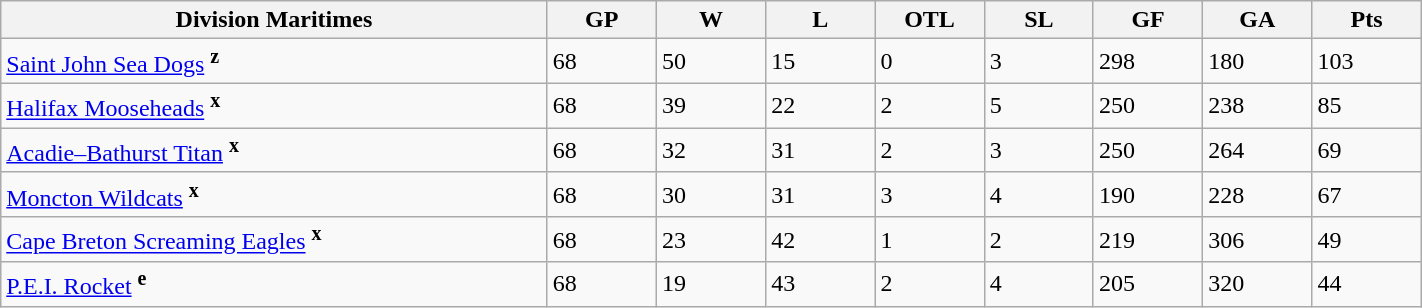<table class="wikitable" style="width: 75%">
<tr>
<th width=25%>Division Maritimes</th>
<th width=5%>GP</th>
<th width=5%>W</th>
<th width=5%>L</th>
<th width=5%>OTL</th>
<th width=5%>SL</th>
<th width=5%>GF</th>
<th width=5%>GA</th>
<th width=5%>Pts</th>
</tr>
<tr>
<td><a href='#'>Saint John Sea Dogs</a> <sup><strong>z</strong></sup></td>
<td>68</td>
<td>50</td>
<td>15</td>
<td>0</td>
<td>3</td>
<td>298</td>
<td>180</td>
<td>103</td>
</tr>
<tr>
<td><a href='#'>Halifax Mooseheads</a> <sup><strong>x</strong></sup></td>
<td>68</td>
<td>39</td>
<td>22</td>
<td>2</td>
<td>5</td>
<td>250</td>
<td>238</td>
<td>85</td>
</tr>
<tr>
<td><a href='#'>Acadie–Bathurst Titan</a> <sup><strong>x</strong></sup></td>
<td>68</td>
<td>32</td>
<td>31</td>
<td>2</td>
<td>3</td>
<td>250</td>
<td>264</td>
<td>69</td>
</tr>
<tr>
<td><a href='#'>Moncton Wildcats</a> <sup><strong>x</strong></sup></td>
<td>68</td>
<td>30</td>
<td>31</td>
<td>3</td>
<td>4</td>
<td>190</td>
<td>228</td>
<td>67</td>
</tr>
<tr>
<td><a href='#'>Cape Breton Screaming Eagles</a> <sup><strong>x</strong></sup></td>
<td>68</td>
<td>23</td>
<td>42</td>
<td>1</td>
<td>2</td>
<td>219</td>
<td>306</td>
<td>49</td>
</tr>
<tr>
<td><a href='#'>P.E.I. Rocket</a> <sup><strong>e</strong></sup></td>
<td>68</td>
<td>19</td>
<td>43</td>
<td>2</td>
<td>4</td>
<td>205</td>
<td>320</td>
<td>44</td>
</tr>
</table>
